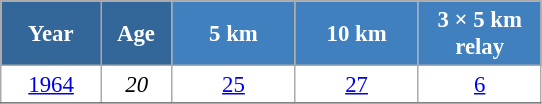<table class="wikitable" style="font-size:95%; text-align:center; border:grey solid 1px; border-collapse:collapse; background:#ffffff;">
<tr>
<th style="background-color:#369; color:white; width:60px;"> Year </th>
<th style="background-color:#369; color:white; width:40px;"> Age </th>
<th style="background-color:#4180be; color:white; width:75px;"> 5 km </th>
<th style="background-color:#4180be; color:white; width:75px;"> 10 km </th>
<th style="background-color:#4180be; color:white; width:75px;"> 3 × 5 km <br> relay </th>
</tr>
<tr>
<td><a href='#'>1964</a></td>
<td><em>20</em></td>
<td><a href='#'>25</a></td>
<td><a href='#'>27</a></td>
<td><a href='#'>6</a></td>
</tr>
<tr>
</tr>
</table>
